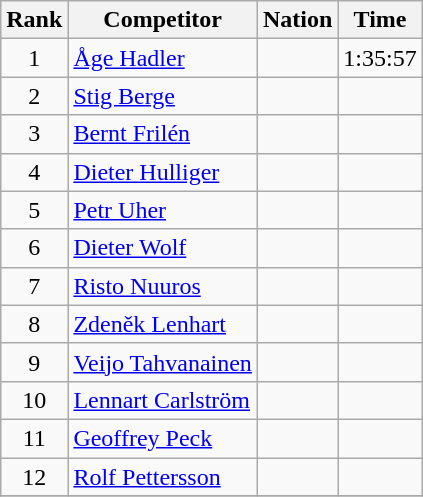<table class="wikitable sortable" style="text-align:left">
<tr>
<th data-sort-type="number">Rank</th>
<th class="unsortable">Competitor</th>
<th>Nation</th>
<th>Time</th>
</tr>
<tr>
<td style="text-align:center">1</td>
<td><a href='#'>Åge Hadler</a></td>
<td></td>
<td style="text-align:right">1:35:57</td>
</tr>
<tr>
<td style="text-align:center">2</td>
<td><a href='#'>Stig Berge</a></td>
<td></td>
<td style="text-align:right"></td>
</tr>
<tr>
<td style="text-align:center">3</td>
<td><a href='#'>Bernt Frilén</a></td>
<td></td>
<td style="text-align:right"></td>
</tr>
<tr>
<td style="text-align:center">4</td>
<td><a href='#'>Dieter Hulliger</a></td>
<td></td>
<td style="text-align:right"></td>
</tr>
<tr>
<td style="text-align:center">5</td>
<td><a href='#'>Petr Uher</a></td>
<td></td>
<td style="text-align:right"></td>
</tr>
<tr>
<td style="text-align:center">6</td>
<td><a href='#'>Dieter Wolf</a></td>
<td></td>
<td style="text-align:right"></td>
</tr>
<tr>
<td style="text-align:center">7</td>
<td><a href='#'>Risto Nuuros</a></td>
<td></td>
<td style="text-align:right"></td>
</tr>
<tr>
<td style="text-align:center">8</td>
<td><a href='#'>Zdeněk Lenhart</a></td>
<td></td>
<td style="text-align:right"></td>
</tr>
<tr>
<td style="text-align:center">9</td>
<td><a href='#'>Veijo Tahvanainen</a></td>
<td></td>
<td style="text-align:right"></td>
</tr>
<tr>
<td style="text-align:center">10</td>
<td><a href='#'>Lennart Carlström</a></td>
<td></td>
<td style="text-align:right"></td>
</tr>
<tr>
<td style="text-align:center">11</td>
<td><a href='#'>Geoffrey Peck</a></td>
<td></td>
<td style="text-align:right"></td>
</tr>
<tr>
<td style="text-align:center">12</td>
<td><a href='#'>Rolf Pettersson</a></td>
<td></td>
<td style="text-align:right"></td>
</tr>
<tr>
</tr>
</table>
